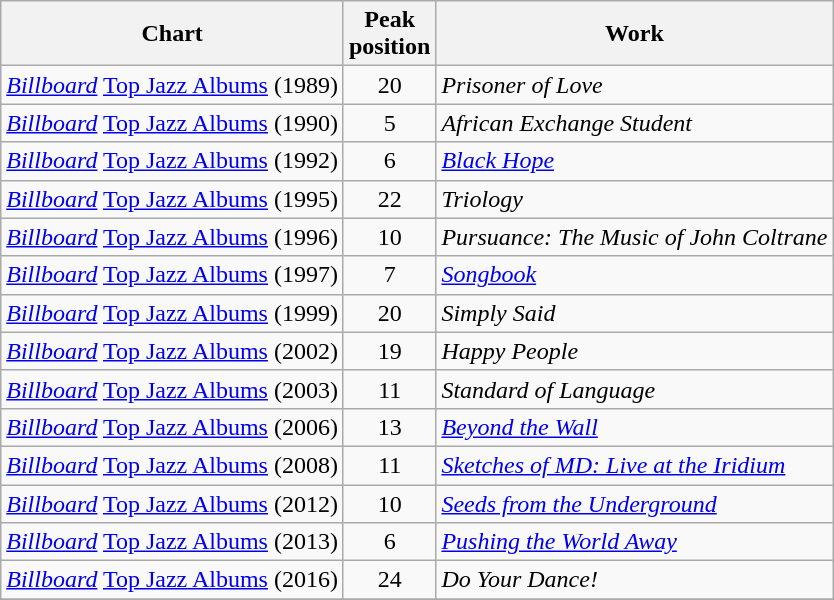<table class="wikitable">
<tr>
<th>Chart</th>
<th>Peak<br>position</th>
<th>Work</th>
</tr>
<tr>
<td><a href='#'><em>Billboard</em></a> <a href='#'>Top Jazz Albums</a> (1989)</td>
<td style="text-align:center">20</td>
<td><em>Prisoner of Love</em></td>
</tr>
<tr>
<td><a href='#'><em>Billboard</em></a> <a href='#'>Top Jazz Albums</a> (1990)</td>
<td style="text-align:center">5</td>
<td><em>African Exchange Student</em></td>
</tr>
<tr>
<td><a href='#'><em>Billboard</em></a> <a href='#'>Top Jazz Albums</a> (1992)</td>
<td style="text-align:center">6</td>
<td><em><a href='#'>Black Hope</a></em></td>
</tr>
<tr>
<td><a href='#'><em>Billboard</em></a> <a href='#'>Top Jazz Albums</a> (1995)</td>
<td style="text-align:center">22</td>
<td><em>Triology</em></td>
</tr>
<tr>
<td><a href='#'><em>Billboard</em></a> <a href='#'>Top Jazz Albums</a> (1996)</td>
<td style="text-align:center">10</td>
<td><em>Pursuance: The Music of John Coltrane</em></td>
</tr>
<tr>
<td><a href='#'><em>Billboard</em></a> <a href='#'>Top Jazz Albums</a> (1997)</td>
<td style="text-align:center">7</td>
<td><em><a href='#'>Songbook</a></em></td>
</tr>
<tr>
<td><a href='#'><em>Billboard</em></a> <a href='#'>Top Jazz Albums</a> (1999)</td>
<td style="text-align:center">20</td>
<td><em>Simply Said</em></td>
</tr>
<tr>
<td><a href='#'><em>Billboard</em></a> <a href='#'>Top Jazz Albums</a> (2002)</td>
<td style="text-align:center">19</td>
<td><em>Happy People</em></td>
</tr>
<tr>
<td><a href='#'><em>Billboard</em></a> <a href='#'>Top Jazz Albums</a> (2003)</td>
<td style="text-align:center">11</td>
<td><em>Standard of Language</em></td>
</tr>
<tr>
<td><a href='#'><em>Billboard</em></a> <a href='#'>Top Jazz Albums</a> (2006)</td>
<td style="text-align:center">13</td>
<td><em><a href='#'>Beyond the Wall</a></em></td>
</tr>
<tr>
<td><a href='#'><em>Billboard</em></a> <a href='#'>Top Jazz Albums</a> (2008)</td>
<td style="text-align:center">11</td>
<td><em><a href='#'>Sketches of MD: Live at the Iridium</a></em></td>
</tr>
<tr>
<td><a href='#'><em>Billboard</em></a> <a href='#'>Top Jazz Albums</a> (2012)</td>
<td style="text-align:center">10</td>
<td><em><a href='#'>Seeds from the Underground</a></em></td>
</tr>
<tr>
<td><a href='#'><em>Billboard</em></a> <a href='#'>Top Jazz Albums</a> (2013)</td>
<td style="text-align:center">6</td>
<td><em><a href='#'>Pushing the World Away</a></em></td>
</tr>
<tr>
<td><a href='#'><em>Billboard</em></a> <a href='#'>Top Jazz Albums</a> (2016)</td>
<td style="text-align:center">24</td>
<td><em>Do Your Dance!</em></td>
</tr>
<tr>
</tr>
</table>
